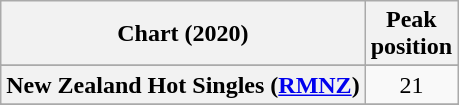<table class="wikitable sortable plainrowheaders" style="text-align:center">
<tr>
<th scope="col">Chart (2020)</th>
<th scope="col">Peak<br>position</th>
</tr>
<tr>
</tr>
<tr>
<th scope="row">New Zealand Hot Singles (<a href='#'>RMNZ</a>)</th>
<td>21</td>
</tr>
<tr>
</tr>
<tr>
</tr>
<tr>
</tr>
</table>
